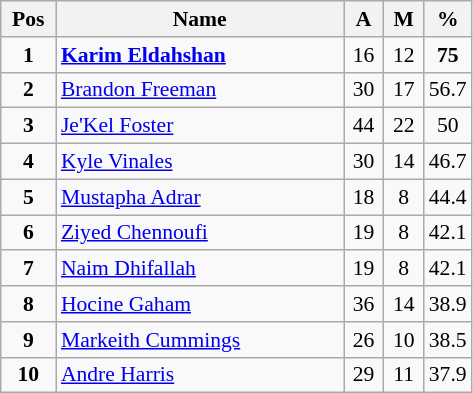<table class="wikitable" style="text-align:center; font-size:90%;">
<tr>
<th width=30px>Pos</th>
<th width=185px>Name</th>
<th width=20px>A</th>
<th width=20px>M</th>
<th width=25px>%</th>
</tr>
<tr>
<td><strong>1</strong></td>
<td align=left> <strong><a href='#'>Karim Eldahshan</a></strong></td>
<td>16</td>
<td>12</td>
<td><strong>75</strong></td>
</tr>
<tr>
<td><strong>2</strong></td>
<td align=left> <a href='#'>Brandon Freeman</a></td>
<td>30</td>
<td>17</td>
<td>56.7</td>
</tr>
<tr>
<td><strong>3</strong></td>
<td align=left> <a href='#'>Je'Kel Foster</a></td>
<td>44</td>
<td>22</td>
<td>50</td>
</tr>
<tr>
<td><strong>4</strong></td>
<td align=left> <a href='#'>Kyle Vinales</a></td>
<td>30</td>
<td>14</td>
<td>46.7</td>
</tr>
<tr>
<td><strong>5</strong></td>
<td align=left> <a href='#'>Mustapha Adrar</a></td>
<td>18</td>
<td>8</td>
<td>44.4</td>
</tr>
<tr>
<td><strong>6</strong></td>
<td align=left> <a href='#'>Ziyed Chennoufi</a></td>
<td>19</td>
<td>8</td>
<td>42.1</td>
</tr>
<tr>
<td><strong>7</strong></td>
<td align=left> <a href='#'>Naim Dhifallah</a></td>
<td>19</td>
<td>8</td>
<td>42.1</td>
</tr>
<tr>
<td><strong>8</strong></td>
<td align=left> <a href='#'>Hocine Gaham</a></td>
<td>36</td>
<td>14</td>
<td>38.9</td>
</tr>
<tr>
<td><strong>9</strong></td>
<td align=left> <a href='#'>Markeith Cummings</a></td>
<td>26</td>
<td>10</td>
<td>38.5</td>
</tr>
<tr>
<td><strong>10</strong></td>
<td align=left> <a href='#'>Andre Harris</a></td>
<td>29</td>
<td>11</td>
<td>37.9</td>
</tr>
</table>
